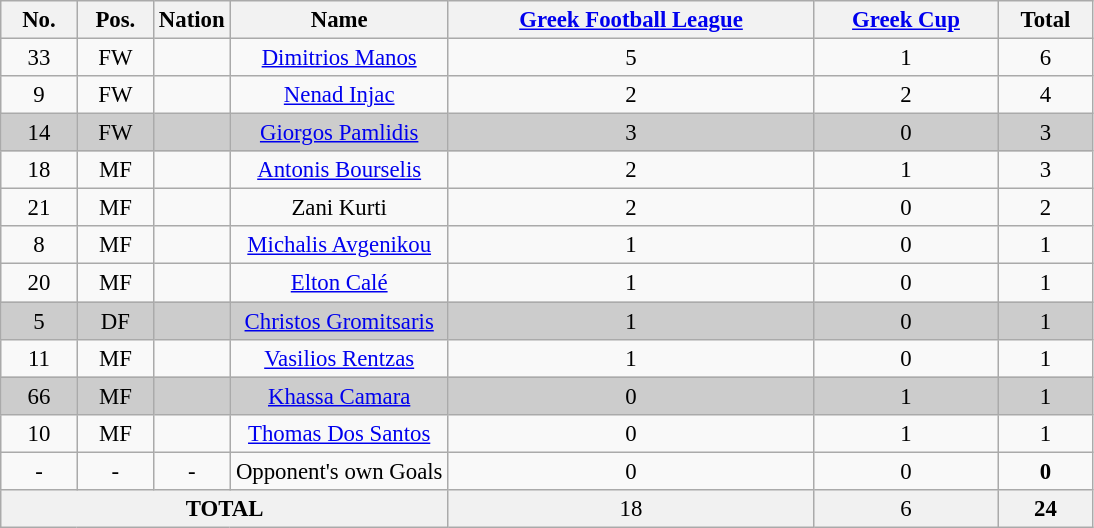<table class="wikitable sortable" style="font-size: 95%; text-align: center;">
<tr>
<th width="7%"><strong>No.</strong></th>
<th width="7%"><strong>Pos.</strong></th>
<th width="7%"><strong>Nation</strong></th>
<th width="20%"><strong>Name</strong></th>
<th><a href='#'>Greek Football League</a></th>
<th><a href='#'>Greek Cup</a></th>
<th>Total</th>
</tr>
<tr>
<td>33</td>
<td>FW</td>
<td></td>
<td><a href='#'>Dimitrios Manos</a></td>
<td>5</td>
<td>1</td>
<td>6</td>
</tr>
<tr>
<td>9</td>
<td>FW</td>
<td></td>
<td><a href='#'>Nenad Injac</a></td>
<td>2</td>
<td>2</td>
<td>4</td>
</tr>
<tr>
<th style="background:#CCCCCC; font-weight: normal;">14</th>
<th style="background:#CCCCCC; font-weight: normal;">FW</th>
<th style="background:#CCCCCC; font-weight: normal;"></th>
<th style="background:#CCCCCC; font-weight: normal;"><a href='#'>Giorgos Pamlidis</a></th>
<th style="background:#CCCCCC; font-weight: normal;">3</th>
<th style="background:#CCCCCC; font-weight: normal;">0</th>
<th style="background:#CCCCCC; font-weight: normal;">3</th>
</tr>
<tr>
<td>18</td>
<td>MF</td>
<td></td>
<td><a href='#'>Antonis Bourselis</a></td>
<td>2</td>
<td>1</td>
<td>3</td>
</tr>
<tr>
<td>21</td>
<td>MF</td>
<td></td>
<td>Zani Kurti</td>
<td>2</td>
<td>0</td>
<td>2</td>
</tr>
<tr>
<td>8</td>
<td>MF</td>
<td></td>
<td><a href='#'>Michalis Avgenikou</a></td>
<td>1</td>
<td>0</td>
<td>1</td>
</tr>
<tr>
<td>20</td>
<td>MF</td>
<td></td>
<td><a href='#'>Elton Calé</a></td>
<td>1</td>
<td>0</td>
<td>1</td>
</tr>
<tr>
<th style="background:#CCCCCC; font-weight: normal;">5</th>
<th style="background:#CCCCCC; font-weight: normal;">DF</th>
<th style="background:#CCCCCC; font-weight: normal;"></th>
<th style="background:#CCCCCC; font-weight: normal;"><a href='#'>Christos Gromitsaris</a></th>
<th style="background:#CCCCCC; font-weight: normal;">1</th>
<th style="background:#CCCCCC; font-weight: normal;">0</th>
<th style="background:#CCCCCC; font-weight: normal;">1</th>
</tr>
<tr>
<td>11</td>
<td>MF</td>
<td></td>
<td><a href='#'>Vasilios Rentzas</a></td>
<td>1</td>
<td>0</td>
<td>1</td>
</tr>
<tr>
<th style="background:#CCCCCC; font-weight: normal;">66</th>
<th style="background:#CCCCCC; font-weight: normal;">MF</th>
<th style="background:#CCCCCC; font-weight: normal;"> </th>
<th style="background:#CCCCCC; font-weight: normal;"><a href='#'>Khassa Camara</a></th>
<th style="background:#CCCCCC; font-weight: normal;">0</th>
<th style="background:#CCCCCC; font-weight: normal;">1</th>
<th style="background:#CCCCCC; font-weight: normal;">1</th>
</tr>
<tr>
<td>10</td>
<td>MF</td>
<td> </td>
<td><a href='#'>Thomas Dos Santos</a></td>
<td>0</td>
<td>1</td>
<td>1</td>
</tr>
<tr>
<td><em>-</em></td>
<td><em>-</em></td>
<td><em>-</em></td>
<td>Opponent's own Goals</td>
<td>0 </td>
<td>0 </td>
<td><strong>0</strong> </td>
</tr>
<tr bgcolor="F1F1F1" >
<td colspan=4><strong>TOTAL</strong></td>
<td>18 </td>
<td>6 </td>
<td><strong>24</strong> </td>
</tr>
</table>
